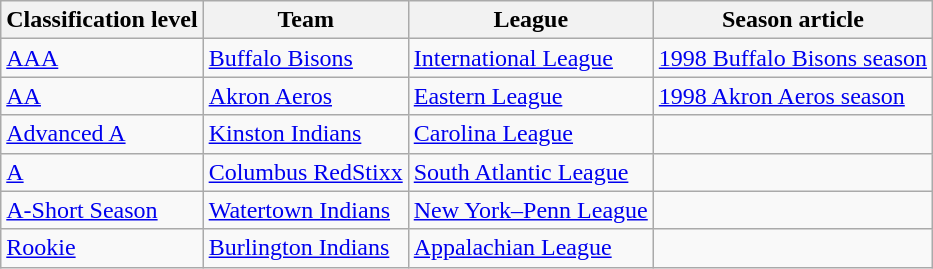<table class="wikitable" border="1">
<tr>
<th>Classification level</th>
<th>Team</th>
<th>League</th>
<th>Season article</th>
</tr>
<tr>
<td><a href='#'>AAA</a></td>
<td><a href='#'>Buffalo Bisons</a></td>
<td><a href='#'>International League</a></td>
<td><a href='#'>1998 Buffalo Bisons season</a></td>
</tr>
<tr>
<td><a href='#'>AA</a></td>
<td><a href='#'>Akron Aeros</a></td>
<td><a href='#'>Eastern League</a></td>
<td><a href='#'>1998 Akron Aeros season</a></td>
</tr>
<tr>
<td><a href='#'>Advanced A</a></td>
<td><a href='#'>Kinston Indians</a></td>
<td><a href='#'>Carolina League</a></td>
<td></td>
</tr>
<tr>
<td><a href='#'>A</a></td>
<td><a href='#'>Columbus RedStixx</a></td>
<td><a href='#'>South Atlantic League</a></td>
<td></td>
</tr>
<tr>
<td><a href='#'>A-Short Season</a></td>
<td><a href='#'>Watertown Indians</a></td>
<td><a href='#'>New York–Penn League</a></td>
<td></td>
</tr>
<tr>
<td><a href='#'>Rookie</a></td>
<td><a href='#'>Burlington Indians</a></td>
<td><a href='#'>Appalachian League</a></td>
<td></td>
</tr>
</table>
